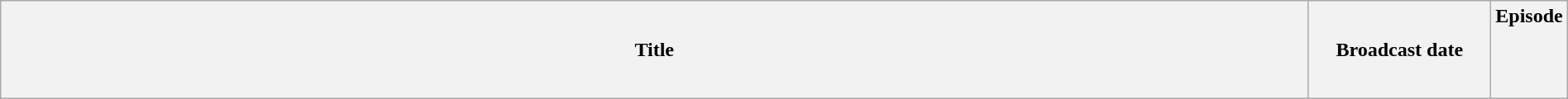<table class="wikitable plainrowheaders" style="width:100%; margin:auto;">
<tr>
<th>Title</th>
<th width="140">Broadcast date</th>
<th width="40">Episode<br><br><br><br></th>
</tr>
</table>
